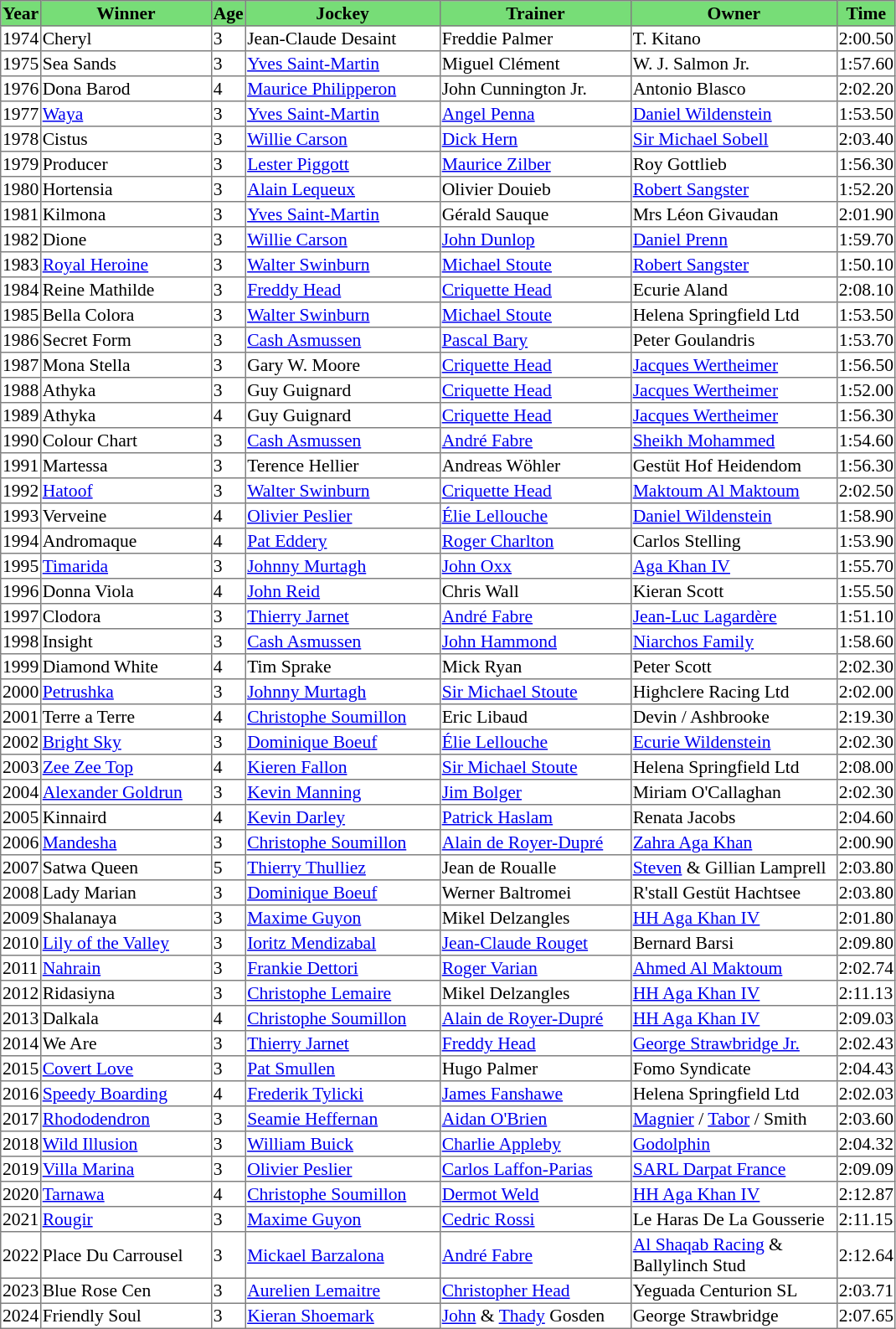<table class = "sortable" | border="1" style="border-collapse: collapse; font-size:90%">
<tr bgcolor="#77dd77" align="center">
<th>Year</th>
<th>Winner</th>
<th>Age</th>
<th>Jockey</th>
<th>Trainer</th>
<th>Owner</th>
<th>Time</th>
</tr>
<tr>
<td>1974</td>
<td width=133px>Cheryl</td>
<td>3</td>
<td width=152px>Jean-Claude Desaint</td>
<td width=149px>Freddie Palmer</td>
<td width=161px>T. Kitano</td>
<td>2:00.50</td>
</tr>
<tr>
<td>1975</td>
<td>Sea Sands</td>
<td>3</td>
<td><a href='#'>Yves Saint-Martin</a></td>
<td>Miguel Clément</td>
<td>W. J. Salmon Jr.</td>
<td>1:57.60</td>
</tr>
<tr>
<td>1976</td>
<td>Dona Barod</td>
<td>4</td>
<td><a href='#'>Maurice Philipperon</a></td>
<td>John Cunnington Jr.</td>
<td>Antonio Blasco</td>
<td>2:02.20</td>
</tr>
<tr>
<td>1977</td>
<td><a href='#'>Waya</a></td>
<td>3</td>
<td><a href='#'>Yves Saint-Martin</a></td>
<td><a href='#'>Angel Penna</a></td>
<td><a href='#'>Daniel Wildenstein</a></td>
<td>1:53.50</td>
</tr>
<tr>
<td>1978</td>
<td>Cistus</td>
<td>3</td>
<td><a href='#'>Willie Carson</a></td>
<td><a href='#'>Dick Hern</a></td>
<td><a href='#'>Sir Michael Sobell</a></td>
<td>2:03.40</td>
</tr>
<tr>
<td>1979</td>
<td>Producer</td>
<td>3</td>
<td><a href='#'>Lester Piggott</a></td>
<td><a href='#'>Maurice Zilber</a></td>
<td>Roy Gottlieb</td>
<td>1:56.30</td>
</tr>
<tr>
<td>1980</td>
<td>Hortensia</td>
<td>3</td>
<td><a href='#'>Alain Lequeux</a></td>
<td>Olivier Douieb</td>
<td><a href='#'>Robert Sangster</a></td>
<td>1:52.20</td>
</tr>
<tr>
<td>1981</td>
<td>Kilmona</td>
<td>3</td>
<td><a href='#'>Yves Saint-Martin</a></td>
<td>Gérald Sauque</td>
<td>Mrs Léon Givaudan</td>
<td>2:01.90</td>
</tr>
<tr>
<td>1982</td>
<td>Dione</td>
<td>3</td>
<td><a href='#'>Willie Carson</a></td>
<td><a href='#'>John Dunlop</a></td>
<td><a href='#'>Daniel Prenn</a></td>
<td>1:59.70</td>
</tr>
<tr>
<td>1983</td>
<td><a href='#'>Royal Heroine</a></td>
<td>3</td>
<td><a href='#'>Walter Swinburn</a></td>
<td><a href='#'>Michael Stoute</a></td>
<td><a href='#'>Robert Sangster</a></td>
<td>1:50.10</td>
</tr>
<tr>
<td>1984</td>
<td>Reine Mathilde</td>
<td>3</td>
<td><a href='#'>Freddy Head</a></td>
<td><a href='#'>Criquette Head</a></td>
<td>Ecurie Aland</td>
<td>2:08.10</td>
</tr>
<tr>
<td>1985</td>
<td>Bella Colora</td>
<td>3</td>
<td><a href='#'>Walter Swinburn</a></td>
<td><a href='#'>Michael Stoute</a></td>
<td>Helena Springfield Ltd</td>
<td>1:53.50</td>
</tr>
<tr>
<td>1986</td>
<td>Secret Form</td>
<td>3</td>
<td><a href='#'>Cash Asmussen</a></td>
<td><a href='#'>Pascal Bary</a></td>
<td>Peter Goulandris</td>
<td>1:53.70</td>
</tr>
<tr>
<td>1987</td>
<td>Mona Stella</td>
<td>3</td>
<td>Gary W. Moore</td>
<td><a href='#'>Criquette Head</a></td>
<td><a href='#'>Jacques Wertheimer</a></td>
<td>1:56.50</td>
</tr>
<tr>
<td>1988</td>
<td>Athyka</td>
<td>3</td>
<td>Guy Guignard</td>
<td><a href='#'>Criquette Head</a></td>
<td><a href='#'>Jacques Wertheimer</a></td>
<td>1:52.00</td>
</tr>
<tr>
<td>1989</td>
<td>Athyka</td>
<td>4</td>
<td>Guy Guignard</td>
<td><a href='#'>Criquette Head</a></td>
<td><a href='#'>Jacques Wertheimer</a></td>
<td>1:56.30</td>
</tr>
<tr>
<td>1990</td>
<td>Colour Chart</td>
<td>3</td>
<td><a href='#'>Cash Asmussen</a></td>
<td><a href='#'>André Fabre</a></td>
<td><a href='#'>Sheikh Mohammed</a></td>
<td>1:54.60</td>
</tr>
<tr>
<td>1991</td>
<td>Martessa</td>
<td>3</td>
<td>Terence Hellier</td>
<td>Andreas Wöhler</td>
<td>Gestüt Hof Heidendom</td>
<td>1:56.30</td>
</tr>
<tr>
<td>1992</td>
<td><a href='#'>Hatoof</a></td>
<td>3</td>
<td><a href='#'>Walter Swinburn</a></td>
<td><a href='#'>Criquette Head</a></td>
<td><a href='#'>Maktoum Al Maktoum</a></td>
<td>2:02.50</td>
</tr>
<tr>
<td>1993</td>
<td>Verveine</td>
<td>4</td>
<td><a href='#'>Olivier Peslier</a></td>
<td><a href='#'>Élie Lellouche</a></td>
<td><a href='#'>Daniel Wildenstein</a></td>
<td>1:58.90</td>
</tr>
<tr>
<td>1994</td>
<td>Andromaque </td>
<td>4</td>
<td><a href='#'>Pat Eddery</a></td>
<td><a href='#'>Roger Charlton</a></td>
<td>Carlos Stelling</td>
<td>1:53.90</td>
</tr>
<tr>
<td>1995</td>
<td><a href='#'>Timarida</a></td>
<td>3</td>
<td><a href='#'>Johnny Murtagh</a></td>
<td><a href='#'>John Oxx</a></td>
<td><a href='#'>Aga Khan IV</a></td>
<td>1:55.70</td>
</tr>
<tr>
<td>1996</td>
<td>Donna Viola</td>
<td>4</td>
<td><a href='#'>John Reid</a></td>
<td>Chris Wall</td>
<td>Kieran Scott</td>
<td>1:55.50</td>
</tr>
<tr>
<td>1997</td>
<td>Clodora</td>
<td>3</td>
<td><a href='#'>Thierry Jarnet</a></td>
<td><a href='#'>André Fabre</a></td>
<td><a href='#'>Jean-Luc Lagardère</a></td>
<td>1:51.10</td>
</tr>
<tr>
<td>1998</td>
<td>Insight</td>
<td>3</td>
<td><a href='#'>Cash Asmussen</a></td>
<td><a href='#'>John Hammond</a></td>
<td><a href='#'>Niarchos Family</a></td>
<td>1:58.60</td>
</tr>
<tr>
<td>1999</td>
<td>Diamond White</td>
<td>4</td>
<td>Tim Sprake</td>
<td>Mick Ryan</td>
<td>Peter Scott</td>
<td>2:02.30</td>
</tr>
<tr>
<td>2000</td>
<td><a href='#'>Petrushka</a></td>
<td>3</td>
<td><a href='#'>Johnny Murtagh</a></td>
<td><a href='#'>Sir Michael Stoute</a></td>
<td>Highclere Racing Ltd</td>
<td>2:02.00</td>
</tr>
<tr>
<td>2001</td>
<td>Terre a Terre</td>
<td>4</td>
<td><a href='#'>Christophe Soumillon</a></td>
<td>Eric Libaud</td>
<td>Devin / Ashbrooke </td>
<td>2:19.30</td>
</tr>
<tr>
<td>2002</td>
<td><a href='#'>Bright Sky</a></td>
<td>3</td>
<td><a href='#'>Dominique Boeuf</a></td>
<td><a href='#'>Élie Lellouche</a></td>
<td><a href='#'>Ecurie Wildenstein</a></td>
<td>2:02.30</td>
</tr>
<tr>
<td>2003</td>
<td><a href='#'>Zee Zee Top</a></td>
<td>4</td>
<td><a href='#'>Kieren Fallon</a></td>
<td><a href='#'>Sir Michael Stoute</a></td>
<td>Helena Springfield Ltd</td>
<td>2:08.00</td>
</tr>
<tr>
<td>2004</td>
<td><a href='#'>Alexander Goldrun</a></td>
<td>3</td>
<td><a href='#'>Kevin Manning</a></td>
<td><a href='#'>Jim Bolger</a></td>
<td>Miriam O'Callaghan</td>
<td>2:02.30</td>
</tr>
<tr>
<td>2005</td>
<td>Kinnaird</td>
<td>4</td>
<td><a href='#'>Kevin Darley</a></td>
<td><a href='#'>Patrick Haslam</a></td>
<td>Renata Jacobs</td>
<td>2:04.60</td>
</tr>
<tr>
<td>2006</td>
<td><a href='#'>Mandesha</a></td>
<td>3</td>
<td><a href='#'>Christophe Soumillon</a></td>
<td><a href='#'>Alain de Royer-Dupré</a></td>
<td><a href='#'>Zahra Aga Khan</a></td>
<td>2:00.90</td>
</tr>
<tr>
<td>2007</td>
<td>Satwa Queen</td>
<td>5</td>
<td><a href='#'>Thierry Thulliez</a></td>
<td>Jean de Roualle</td>
<td><span><a href='#'>Steven</a> & Gillian Lamprell</span></td>
<td>2:03.80</td>
</tr>
<tr>
<td>2008</td>
<td>Lady Marian</td>
<td>3</td>
<td><a href='#'>Dominique Boeuf</a></td>
<td>Werner Baltromei</td>
<td>R'stall Gestüt Hachtsee</td>
<td>2:03.80</td>
</tr>
<tr>
<td>2009</td>
<td>Shalanaya</td>
<td>3</td>
<td><a href='#'>Maxime Guyon</a></td>
<td>Mikel Delzangles</td>
<td><a href='#'>HH Aga Khan IV</a></td>
<td>2:01.80</td>
</tr>
<tr>
<td>2010</td>
<td><a href='#'>Lily of the Valley</a></td>
<td>3</td>
<td><a href='#'>Ioritz Mendizabal</a></td>
<td><a href='#'>Jean-Claude Rouget</a></td>
<td>Bernard Barsi</td>
<td>2:09.80</td>
</tr>
<tr>
<td>2011</td>
<td><a href='#'>Nahrain</a></td>
<td>3</td>
<td><a href='#'>Frankie Dettori</a></td>
<td><a href='#'>Roger Varian</a></td>
<td><a href='#'>Ahmed Al Maktoum</a></td>
<td>2:02.74</td>
</tr>
<tr>
<td>2012</td>
<td>Ridasiyna</td>
<td>3</td>
<td><a href='#'>Christophe Lemaire</a></td>
<td>Mikel Delzangles</td>
<td><a href='#'>HH Aga Khan IV</a></td>
<td>2:11.13</td>
</tr>
<tr>
<td>2013</td>
<td>Dalkala</td>
<td>4</td>
<td><a href='#'>Christophe Soumillon</a></td>
<td><a href='#'>Alain de Royer-Dupré</a></td>
<td><a href='#'>HH Aga Khan IV</a></td>
<td>2:09.03</td>
</tr>
<tr>
<td>2014</td>
<td>We Are</td>
<td>3</td>
<td><a href='#'>Thierry Jarnet</a></td>
<td><a href='#'>Freddy Head</a></td>
<td><a href='#'>George Strawbridge Jr.</a></td>
<td>2:02.43</td>
</tr>
<tr>
<td>2015</td>
<td><a href='#'>Covert Love</a></td>
<td>3</td>
<td><a href='#'>Pat Smullen</a></td>
<td>Hugo Palmer</td>
<td>Fomo Syndicate</td>
<td>2:04.43</td>
</tr>
<tr>
<td>2016</td>
<td><a href='#'>Speedy Boarding</a></td>
<td>4</td>
<td><a href='#'>Frederik Tylicki</a></td>
<td><a href='#'>James Fanshawe</a></td>
<td>Helena Springfield Ltd</td>
<td>2:02.03</td>
</tr>
<tr>
<td>2017</td>
<td><a href='#'>Rhododendron</a></td>
<td>3</td>
<td><a href='#'>Seamie Heffernan</a></td>
<td><a href='#'>Aidan O'Brien</a></td>
<td><a href='#'>Magnier</a> / <a href='#'>Tabor</a> / Smith </td>
<td>2:03.60</td>
</tr>
<tr>
<td>2018</td>
<td><a href='#'>Wild Illusion</a></td>
<td>3</td>
<td><a href='#'>William Buick</a></td>
<td><a href='#'>Charlie Appleby</a></td>
<td><a href='#'>Godolphin</a></td>
<td>2:04.32</td>
</tr>
<tr>
<td>2019</td>
<td><a href='#'>Villa Marina</a></td>
<td>3</td>
<td><a href='#'>Olivier Peslier</a></td>
<td><a href='#'>Carlos Laffon-Parias</a></td>
<td><a href='#'>SARL Darpat France</a></td>
<td>2:09.09</td>
</tr>
<tr>
<td>2020</td>
<td><a href='#'>Tarnawa</a></td>
<td>4</td>
<td><a href='#'>Christophe Soumillon</a></td>
<td><a href='#'>Dermot Weld</a></td>
<td><a href='#'>HH Aga Khan IV</a></td>
<td>2:12.87</td>
</tr>
<tr>
<td>2021</td>
<td><a href='#'>Rougir</a></td>
<td>3</td>
<td><a href='#'>Maxime Guyon</a></td>
<td><a href='#'>Cedric Rossi</a></td>
<td>Le Haras De La Gousserie</td>
<td>2:11.15</td>
</tr>
<tr>
<td>2022</td>
<td>Place Du Carrousel</td>
<td>3</td>
<td><a href='#'>Mickael Barzalona</a></td>
<td><a href='#'>André Fabre</a></td>
<td><a href='#'>Al Shaqab Racing</a> & Ballylinch Stud</td>
<td>2:12.64</td>
</tr>
<tr>
<td>2023</td>
<td>Blue Rose Cen</td>
<td>3</td>
<td><a href='#'>Aurelien Lemaitre</a></td>
<td><a href='#'>Christopher Head</a></td>
<td>Yeguada Centurion SL</td>
<td>2:03.71</td>
</tr>
<tr>
<td>2024</td>
<td>Friendly Soul</td>
<td>3</td>
<td><a href='#'>Kieran Shoemark</a></td>
<td><a href='#'>John</a> & <a href='#'>Thady</a> Gosden</td>
<td>George Strawbridge</td>
<td>2:07.65</td>
</tr>
</table>
